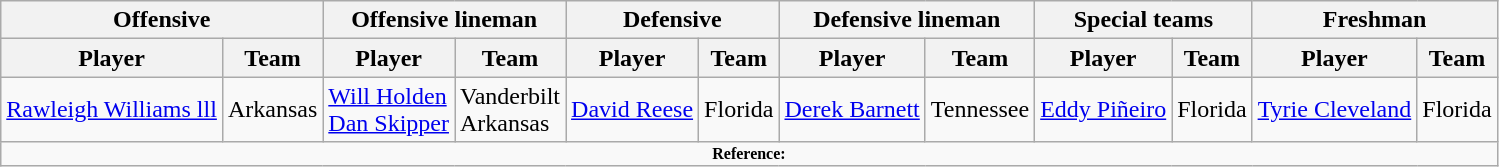<table class="wikitable">
<tr>
<th colspan="2">Offensive</th>
<th colspan="2">Offensive lineman</th>
<th colspan="2">Defensive</th>
<th colspan="2">Defensive lineman</th>
<th colspan="2">Special teams</th>
<th colspan="2">Freshman</th>
</tr>
<tr>
<th>Player</th>
<th>Team</th>
<th>Player</th>
<th>Team</th>
<th>Player</th>
<th>Team</th>
<th>Player</th>
<th>Team</th>
<th>Player</th>
<th>Team</th>
<th>Player</th>
<th>Team</th>
</tr>
<tr>
<td><a href='#'>Rawleigh Williams lll</a></td>
<td>Arkansas</td>
<td><a href='#'>Will Holden</a><br><a href='#'>Dan Skipper</a></td>
<td>Vanderbilt<br>Arkansas</td>
<td><a href='#'>David Reese</a></td>
<td>Florida</td>
<td><a href='#'>Derek Barnett</a></td>
<td>Tennessee</td>
<td><a href='#'>Eddy Piñeiro</a></td>
<td>Florida</td>
<td><a href='#'>Tyrie Cleveland</a></td>
<td>Florida</td>
</tr>
<tr>
<td colspan="12"  style="font-size:8pt; text-align:center;"><strong>Reference:</strong></td>
</tr>
</table>
